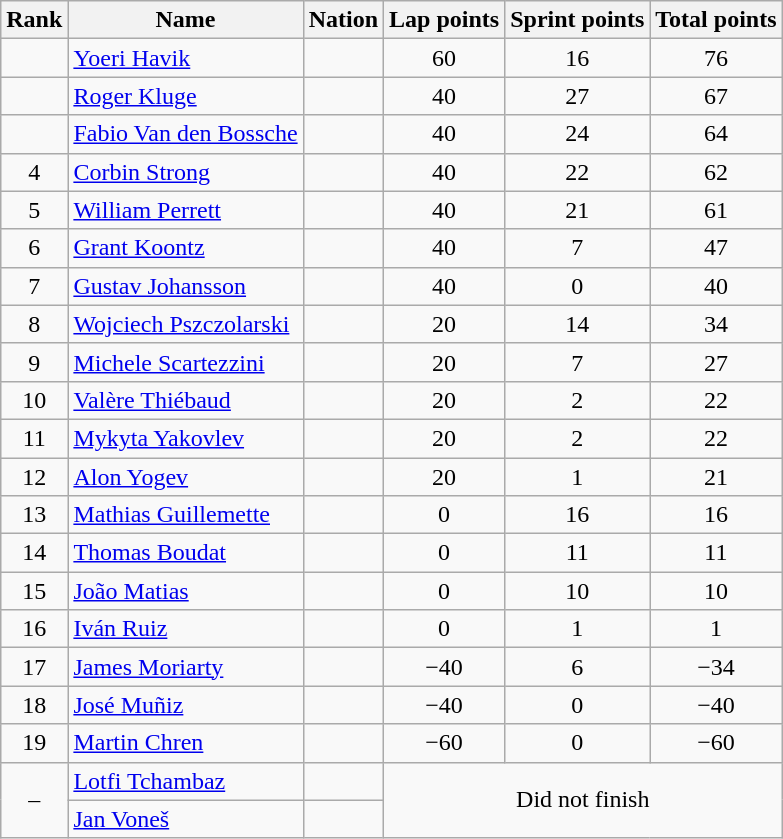<table class="wikitable sortable" style="text-align:center">
<tr>
<th>Rank</th>
<th>Name</th>
<th>Nation</th>
<th>Lap points</th>
<th>Sprint points</th>
<th>Total points</th>
</tr>
<tr>
<td></td>
<td align=left><a href='#'>Yoeri Havik</a></td>
<td align=left></td>
<td>60</td>
<td>16</td>
<td>76</td>
</tr>
<tr>
<td></td>
<td align=left><a href='#'>Roger Kluge</a></td>
<td align=left></td>
<td>40</td>
<td>27</td>
<td>67</td>
</tr>
<tr>
<td></td>
<td align=left><a href='#'>Fabio Van den Bossche</a></td>
<td align=left></td>
<td>40</td>
<td>24</td>
<td>64</td>
</tr>
<tr>
<td>4</td>
<td align=left><a href='#'>Corbin Strong</a></td>
<td align=left></td>
<td>40</td>
<td>22</td>
<td>62</td>
</tr>
<tr>
<td>5</td>
<td align=left><a href='#'>William Perrett</a></td>
<td align=left></td>
<td>40</td>
<td>21</td>
<td>61</td>
</tr>
<tr>
<td>6</td>
<td align=left><a href='#'>Grant Koontz</a></td>
<td align=left></td>
<td>40</td>
<td>7</td>
<td>47</td>
</tr>
<tr>
<td>7</td>
<td align=left><a href='#'>Gustav Johansson</a></td>
<td align=left></td>
<td>40</td>
<td>0</td>
<td>40</td>
</tr>
<tr>
<td>8</td>
<td align=left><a href='#'>Wojciech Pszczolarski</a></td>
<td align=left></td>
<td>20</td>
<td>14</td>
<td>34</td>
</tr>
<tr>
<td>9</td>
<td align=left><a href='#'>Michele Scartezzini</a></td>
<td align=left></td>
<td>20</td>
<td>7</td>
<td>27</td>
</tr>
<tr>
<td>10</td>
<td align=left><a href='#'>Valère Thiébaud</a></td>
<td align=left></td>
<td>20</td>
<td>2</td>
<td>22</td>
</tr>
<tr>
<td>11</td>
<td align=left><a href='#'>Mykyta Yakovlev</a></td>
<td align=left></td>
<td>20</td>
<td>2</td>
<td>22</td>
</tr>
<tr>
<td>12</td>
<td align=left><a href='#'>Alon Yogev</a></td>
<td align=left></td>
<td>20</td>
<td>1</td>
<td>21</td>
</tr>
<tr>
<td>13</td>
<td align=left><a href='#'>Mathias Guillemette</a></td>
<td align=left></td>
<td>0</td>
<td>16</td>
<td>16</td>
</tr>
<tr>
<td>14</td>
<td align=left><a href='#'>Thomas Boudat</a></td>
<td align=left></td>
<td>0</td>
<td>11</td>
<td>11</td>
</tr>
<tr>
<td>15</td>
<td align=left><a href='#'>João Matias</a></td>
<td align=left></td>
<td>0</td>
<td>10</td>
<td>10</td>
</tr>
<tr>
<td>16</td>
<td align=left><a href='#'>Iván Ruiz</a></td>
<td align=left></td>
<td>0</td>
<td>1</td>
<td>1</td>
</tr>
<tr>
<td>17</td>
<td align=left><a href='#'>James Moriarty</a></td>
<td align=left></td>
<td>−40</td>
<td>6</td>
<td>−34</td>
</tr>
<tr>
<td>18</td>
<td align=left><a href='#'>José Muñiz</a></td>
<td align=left></td>
<td>−40</td>
<td>0</td>
<td>−40</td>
</tr>
<tr>
<td>19</td>
<td align=left><a href='#'>Martin Chren</a></td>
<td align=left></td>
<td>−60</td>
<td>0</td>
<td>−60</td>
</tr>
<tr>
<td rowspan=2>–</td>
<td align=left><a href='#'>Lotfi Tchambaz</a></td>
<td align=left></td>
<td colspan=3 rowspan=2>Did not finish</td>
</tr>
<tr>
<td align=left><a href='#'>Jan Voneš</a></td>
<td align=left></td>
</tr>
</table>
